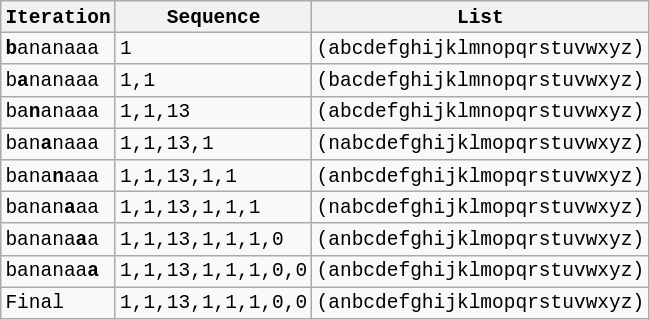<table class="wikitable" style="font-family:monospace;">
<tr>
<th>Iteration</th>
<th>Sequence</th>
<th>List</th>
</tr>
<tr>
<td><strong>b</strong>ananaaa</td>
<td>1</td>
<td>(abcdefghijklmnopqrstuvwxyz)</td>
</tr>
<tr>
<td>b<strong>a</strong>nanaaa</td>
<td>1,1</td>
<td>(bacdefghijklmnopqrstuvwxyz)</td>
</tr>
<tr>
<td>ba<strong>n</strong>anaaa</td>
<td>1,1,13</td>
<td>(abcdefghijklmnopqrstuvwxyz)</td>
</tr>
<tr>
<td>ban<strong>a</strong>naaa</td>
<td>1,1,13,1</td>
<td>(nabcdefghijklmopqrstuvwxyz)</td>
</tr>
<tr>
<td>bana<strong>n</strong>aaa</td>
<td>1,1,13,1,1</td>
<td>(anbcdefghijklmopqrstuvwxyz)</td>
</tr>
<tr>
<td>banan<strong>a</strong>aa</td>
<td>1,1,13,1,1,1</td>
<td>(nabcdefghijklmopqrstuvwxyz)</td>
</tr>
<tr>
<td>banana<strong>a</strong>a</td>
<td>1,1,13,1,1,1,0</td>
<td>(anbcdefghijklmopqrstuvwxyz)</td>
</tr>
<tr>
<td>bananaa<strong>a</strong></td>
<td>1,1,13,1,1,1,0,0</td>
<td>(anbcdefghijklmopqrstuvwxyz)</td>
</tr>
<tr>
<td>Final</td>
<td>1,1,13,1,1,1,0,0</td>
<td>(anbcdefghijklmopqrstuvwxyz)</td>
</tr>
</table>
